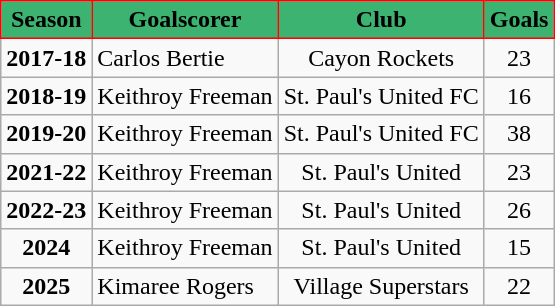<table class="wikitable" style="text-align:center;">
<tr>
<th style="background:mediumseagreen; color:black; border:1px solid red;">Season</th>
<th style="background:mediumseagreen; color:black; border:1px solid red;">Goalscorer</th>
<th style="background:mediumseagreen; color:black; border:1px solid red;">Club</th>
<th style="background:mediumseagreen; color:black; border:1px solid red;">Goals</th>
</tr>
<tr>
<td><strong>2017-18</strong></td>
<td align=left> Carlos Bertie</td>
<td>Cayon Rockets</td>
<td>23</td>
</tr>
<tr>
<td><strong>2018-19</strong></td>
<td align=left> Keithroy Freeman</td>
<td>St. Paul's United FC</td>
<td>16</td>
</tr>
<tr>
<td><strong>2019-20</strong></td>
<td align=left> Keithroy Freeman</td>
<td>St. Paul's United FC</td>
<td>38</td>
</tr>
<tr>
<td><strong>2021-22</strong></td>
<td align=left> Keithroy Freeman</td>
<td>St. Paul's United</td>
<td>23</td>
</tr>
<tr>
<td><strong>2022-23</strong></td>
<td align=left> Keithroy Freeman</td>
<td>St. Paul's United</td>
<td>26</td>
</tr>
<tr>
<td><strong>2024</strong></td>
<td align=left> Keithroy Freeman</td>
<td>St. Paul's United</td>
<td>15</td>
</tr>
<tr>
<td><strong>2025</strong></td>
<td align=left> Kimaree Rogers</td>
<td>Village Superstars</td>
<td>22</td>
</tr>
</table>
